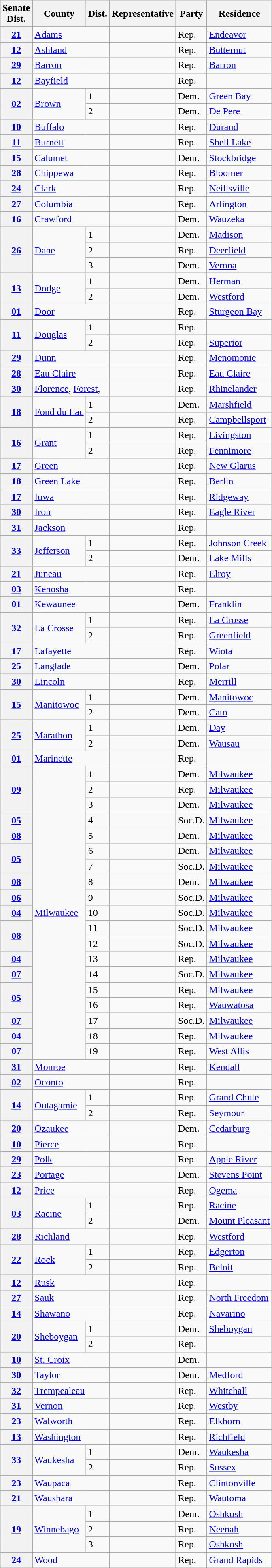<table class="wikitable sortable">
<tr>
<th>Senate<br>Dist.</th>
<th>County</th>
<th>Dist.</th>
<th>Representative</th>
<th>Party</th>
<th>Residence</th>
</tr>
<tr>
<th><a href='#'>21</a></th>
<td text-align="left" colspan="2"><a href='#'>Adams</a> </td>
<td></td>
<td>Rep.</td>
<td><a href='#'>Endeavor</a></td>
</tr>
<tr>
<th><a href='#'>12</a></th>
<td text-align="left" colspan="2"><a href='#'>Ashland</a></td>
<td></td>
<td>Rep.</td>
<td><a href='#'>Butternut</a></td>
</tr>
<tr>
<th><a href='#'>29</a></th>
<td text-align="left" colspan="2"><a href='#'>Barron</a></td>
<td></td>
<td>Rep.</td>
<td><a href='#'>Barron</a></td>
</tr>
<tr>
<th><a href='#'>12</a></th>
<td text-align="left" colspan="2"><a href='#'>Bayfield</a></td>
<td></td>
<td>Rep.</td>
<td></td>
</tr>
<tr>
<th rowspan="2"><a href='#'>02</a></th>
<td text-align="left" rowspan="2"><a href='#'>Brown</a></td>
<td>1</td>
<td></td>
<td>Dem.</td>
<td><a href='#'>Green Bay</a></td>
</tr>
<tr>
<td>2</td>
<td></td>
<td>Dem.</td>
<td><a href='#'>De Pere</a></td>
</tr>
<tr>
<th><a href='#'>10</a></th>
<td text-align="left" colspan="2"><a href='#'>Buffalo</a> </td>
<td></td>
<td>Rep.</td>
<td><a href='#'>Durand</a></td>
</tr>
<tr>
<th><a href='#'>11</a></th>
<td text-align="left" colspan="2"><a href='#'>Burnett</a> </td>
<td></td>
<td>Rep.</td>
<td><a href='#'>Shell Lake</a></td>
</tr>
<tr>
<th><a href='#'>15</a></th>
<td text-align="left" colspan="2"><a href='#'>Calumet</a></td>
<td></td>
<td>Dem.</td>
<td><a href='#'>Stockbridge</a></td>
</tr>
<tr>
<th><a href='#'>28</a></th>
<td text-align="left" colspan="2"><a href='#'>Chippewa</a></td>
<td></td>
<td>Rep.</td>
<td><a href='#'>Bloomer</a></td>
</tr>
<tr>
<th><a href='#'>24</a></th>
<td text-align="left" colspan="2"><a href='#'>Clark</a></td>
<td></td>
<td>Rep.</td>
<td><a href='#'>Neillsville</a></td>
</tr>
<tr>
<th><a href='#'>27</a></th>
<td text-align="left" colspan="2"><a href='#'>Columbia</a></td>
<td></td>
<td>Rep.</td>
<td><a href='#'>Arlington</a></td>
</tr>
<tr>
<th><a href='#'>16</a></th>
<td text-align="left" colspan="2"><a href='#'>Crawford</a></td>
<td></td>
<td>Dem.</td>
<td><a href='#'>Wauzeka</a></td>
</tr>
<tr>
<th rowspan="3"><a href='#'>26</a></th>
<td text-align="left" rowspan="3"><a href='#'>Dane</a></td>
<td>1</td>
<td></td>
<td>Dem.</td>
<td><a href='#'>Madison</a></td>
</tr>
<tr>
<td>2</td>
<td></td>
<td>Rep.</td>
<td><a href='#'>Deerfield</a></td>
</tr>
<tr>
<td>3</td>
<td></td>
<td>Dem.</td>
<td><a href='#'>Verona</a></td>
</tr>
<tr>
<th rowspan="2"><a href='#'>13</a></th>
<td text-align="left" rowspan="2"><a href='#'>Dodge</a></td>
<td>1</td>
<td></td>
<td>Dem.</td>
<td><a href='#'>Herman</a></td>
</tr>
<tr>
<td>2</td>
<td></td>
<td>Dem.</td>
<td><a href='#'>Westford</a></td>
</tr>
<tr>
<th><a href='#'>01</a></th>
<td text-align="left" colspan="2"><a href='#'>Door</a></td>
<td></td>
<td>Rep.</td>
<td><a href='#'>Sturgeon Bay</a></td>
</tr>
<tr>
<th rowspan="2"><a href='#'>11</a></th>
<td text-align="left" rowspan="2"><a href='#'>Douglas</a></td>
<td>1</td>
<td></td>
<td>Rep.</td>
<td></td>
</tr>
<tr>
<td>2</td>
<td></td>
<td>Rep.</td>
<td><a href='#'>Superior</a></td>
</tr>
<tr>
<th><a href='#'>29</a></th>
<td text-align="left" colspan="2"><a href='#'>Dunn</a></td>
<td></td>
<td>Rep.</td>
<td><a href='#'>Menomonie</a></td>
</tr>
<tr>
<th><a href='#'>28</a></th>
<td text-align="left" colspan="2"><a href='#'>Eau Claire</a></td>
<td></td>
<td>Rep.</td>
<td><a href='#'>Eau Claire</a></td>
</tr>
<tr>
<th><a href='#'>30</a></th>
<td text-align="left" colspan="2"><a href='#'>Florence</a>, <a href='#'>Forest</a>, </td>
<td></td>
<td>Rep.</td>
<td><a href='#'>Rhinelander</a></td>
</tr>
<tr>
<th rowspan="2"><a href='#'>18</a></th>
<td text-align="left" rowspan="2"><a href='#'>Fond du Lac</a></td>
<td>1</td>
<td></td>
<td>Dem.</td>
<td><a href='#'>Marshfield</a></td>
</tr>
<tr>
<td>2</td>
<td></td>
<td>Rep.</td>
<td><a href='#'>Campbellsport</a></td>
</tr>
<tr>
<th rowspan="2"><a href='#'>16</a></th>
<td text-align="left" rowspan="2"><a href='#'>Grant</a></td>
<td>1</td>
<td></td>
<td>Rep.</td>
<td><a href='#'>Livingston</a></td>
</tr>
<tr>
<td>2</td>
<td></td>
<td>Rep.</td>
<td><a href='#'>Fennimore</a></td>
</tr>
<tr>
<th><a href='#'>17</a></th>
<td text-align="left" colspan="2"><a href='#'>Green</a></td>
<td></td>
<td>Rep.</td>
<td><a href='#'>New Glarus</a></td>
</tr>
<tr>
<th><a href='#'>18</a></th>
<td text-align="left" colspan="2"><a href='#'>Green Lake</a></td>
<td></td>
<td>Rep.</td>
<td><a href='#'>Berlin</a></td>
</tr>
<tr>
<th><a href='#'>17</a></th>
<td text-align="left" colspan="2"><a href='#'>Iowa</a></td>
<td></td>
<td>Rep.</td>
<td><a href='#'>Ridgeway</a></td>
</tr>
<tr>
<th><a href='#'>30</a></th>
<td text-align="left" colspan="2"><a href='#'>Iron</a> </td>
<td></td>
<td>Rep.</td>
<td><a href='#'>Eagle River</a></td>
</tr>
<tr>
<th><a href='#'>31</a></th>
<td text-align="left" colspan="2"><a href='#'>Jackson</a></td>
<td></td>
<td>Rep.</td>
<td></td>
</tr>
<tr>
<th rowspan="2"><a href='#'>33</a></th>
<td text-align="left" rowspan="2"><a href='#'>Jefferson</a></td>
<td>1</td>
<td></td>
<td>Rep.</td>
<td><a href='#'>Johnson Creek</a></td>
</tr>
<tr>
<td>2</td>
<td></td>
<td>Dem.</td>
<td><a href='#'>Lake Mills</a></td>
</tr>
<tr>
<th><a href='#'>21</a></th>
<td text-align="left" colspan="2"><a href='#'>Juneau</a></td>
<td></td>
<td>Rep.</td>
<td><a href='#'>Elroy</a></td>
</tr>
<tr>
<th><a href='#'>03</a></th>
<td text-align="left" colspan="2"><a href='#'>Kenosha</a></td>
<td></td>
<td>Rep.</td>
<td></td>
</tr>
<tr>
<th><a href='#'>01</a></th>
<td text-align="left" colspan="2"><a href='#'>Kewaunee</a></td>
<td></td>
<td>Dem.</td>
<td><a href='#'>Franklin</a></td>
</tr>
<tr>
<th rowspan="2"><a href='#'>32</a></th>
<td text-align="left" rowspan="2"><a href='#'>La Crosse</a></td>
<td>1</td>
<td></td>
<td>Rep.</td>
<td><a href='#'>La Crosse</a></td>
</tr>
<tr>
<td>2</td>
<td></td>
<td>Rep.</td>
<td><a href='#'>Greenfield</a></td>
</tr>
<tr>
<th><a href='#'>17</a></th>
<td text-align="left" colspan="2"><a href='#'>Lafayette</a></td>
<td></td>
<td>Rep.</td>
<td><a href='#'>Wiota</a></td>
</tr>
<tr>
<th><a href='#'>25</a></th>
<td text-align="left" colspan="2"><a href='#'>Langlade</a></td>
<td></td>
<td>Dem.</td>
<td><a href='#'>Polar</a></td>
</tr>
<tr>
<th><a href='#'>30</a></th>
<td text-align="left" colspan="2"><a href='#'>Lincoln</a></td>
<td></td>
<td>Rep.</td>
<td><a href='#'>Merrill</a></td>
</tr>
<tr>
<th rowspan="2"><a href='#'>15</a></th>
<td text-align="left" rowspan="2"><a href='#'>Manitowoc</a></td>
<td>1</td>
<td></td>
<td>Dem.</td>
<td><a href='#'>Manitowoc</a></td>
</tr>
<tr>
<td>2</td>
<td></td>
<td>Dem.</td>
<td><a href='#'>Cato</a></td>
</tr>
<tr>
<th rowspan="2"><a href='#'>25</a></th>
<td text-align="left" rowspan="2"><a href='#'>Marathon</a></td>
<td>1</td>
<td></td>
<td>Dem.</td>
<td><a href='#'>Day</a></td>
</tr>
<tr>
<td>2</td>
<td></td>
<td>Dem.</td>
<td><a href='#'>Wausau</a></td>
</tr>
<tr>
<th><a href='#'>01</a></th>
<td text-align="left" colspan="2"><a href='#'>Marinette</a></td>
<td></td>
<td>Rep.</td>
<td></td>
</tr>
<tr>
<th rowspan="3"><a href='#'>09</a></th>
<td text-align="left" rowspan="19"><a href='#'>Milwaukee</a></td>
<td>1</td>
<td></td>
<td>Dem.</td>
<td><a href='#'>Milwaukee</a></td>
</tr>
<tr>
<td>2</td>
<td></td>
<td>Rep.</td>
<td><a href='#'>Milwaukee</a></td>
</tr>
<tr>
<td>3</td>
<td></td>
<td>Dem.</td>
<td><a href='#'>Milwaukee</a></td>
</tr>
<tr>
<th><a href='#'>05</a></th>
<td>4</td>
<td></td>
<td>Soc.D.</td>
<td><a href='#'>Milwaukee</a></td>
</tr>
<tr>
<th><a href='#'>08</a></th>
<td>5</td>
<td></td>
<td>Dem.</td>
<td><a href='#'>Milwaukee</a></td>
</tr>
<tr>
<th rowspan="2"><a href='#'>05</a></th>
<td>6</td>
<td></td>
<td>Dem.</td>
<td><a href='#'>Milwaukee</a></td>
</tr>
<tr>
<td>7</td>
<td></td>
<td>Soc.D.</td>
<td><a href='#'>Milwaukee</a></td>
</tr>
<tr>
<th><a href='#'>08</a></th>
<td>8</td>
<td></td>
<td>Dem.</td>
<td><a href='#'>Milwaukee</a></td>
</tr>
<tr>
<th><a href='#'>06</a></th>
<td>9</td>
<td></td>
<td>Soc.D.</td>
<td><a href='#'>Milwaukee</a></td>
</tr>
<tr>
<th><a href='#'>04</a></th>
<td>10</td>
<td></td>
<td>Soc.D.</td>
<td><a href='#'>Milwaukee</a></td>
</tr>
<tr>
<th rowspan="2"><a href='#'>08</a></th>
<td>11</td>
<td></td>
<td>Soc.D.</td>
<td><a href='#'>Milwaukee</a></td>
</tr>
<tr>
<td>12</td>
<td></td>
<td>Soc.D.</td>
<td><a href='#'>Milwaukee</a></td>
</tr>
<tr>
<th><a href='#'>04</a></th>
<td>13</td>
<td></td>
<td>Rep.</td>
<td><a href='#'>Milwaukee</a></td>
</tr>
<tr>
<th><a href='#'>07</a></th>
<td>14</td>
<td></td>
<td>Soc.D.</td>
<td><a href='#'>Milwaukee</a></td>
</tr>
<tr>
<th rowspan="2"><a href='#'>05</a></th>
<td>15</td>
<td></td>
<td>Rep.</td>
<td><a href='#'>Milwaukee</a></td>
</tr>
<tr>
<td>16</td>
<td></td>
<td>Rep.</td>
<td><a href='#'>Wauwatosa</a></td>
</tr>
<tr>
<th><a href='#'>07</a></th>
<td>17</td>
<td></td>
<td>Soc.D.</td>
<td><a href='#'>Milwaukee</a></td>
</tr>
<tr>
<th><a href='#'>04</a></th>
<td>18</td>
<td></td>
<td>Rep.</td>
<td><a href='#'>Milwaukee</a></td>
</tr>
<tr>
<th><a href='#'>07</a></th>
<td>19</td>
<td></td>
<td>Rep.</td>
<td><a href='#'>West Allis</a></td>
</tr>
<tr>
<th><a href='#'>31</a></th>
<td text-align="left" colspan="2"><a href='#'>Monroe</a></td>
<td></td>
<td>Rep.</td>
<td><a href='#'>Kendall</a></td>
</tr>
<tr>
<th><a href='#'>02</a></th>
<td text-align="left" colspan="2"><a href='#'>Oconto</a></td>
<td></td>
<td>Rep.</td>
<td></td>
</tr>
<tr>
<th rowspan="2"><a href='#'>14</a></th>
<td text-align="left" rowspan="2"><a href='#'>Outagamie</a></td>
<td>1</td>
<td></td>
<td>Rep.</td>
<td><a href='#'>Grand Chute</a></td>
</tr>
<tr>
<td>2</td>
<td></td>
<td>Rep.</td>
<td><a href='#'>Seymour</a></td>
</tr>
<tr>
<th><a href='#'>20</a></th>
<td text-align="left" colspan="2"><a href='#'>Ozaukee</a></td>
<td></td>
<td>Dem.</td>
<td><a href='#'>Cedarburg</a></td>
</tr>
<tr>
<th><a href='#'>10</a></th>
<td text-align="left" colspan="2"><a href='#'>Pierce</a></td>
<td></td>
<td>Rep.</td>
<td></td>
</tr>
<tr>
<th><a href='#'>29</a></th>
<td text-align="left" colspan="2"><a href='#'>Polk</a></td>
<td></td>
<td>Rep.</td>
<td><a href='#'>Apple River</a></td>
</tr>
<tr>
<th><a href='#'>23</a></th>
<td text-align="left" colspan="2"><a href='#'>Portage</a></td>
<td></td>
<td>Dem.</td>
<td><a href='#'>Stevens Point</a></td>
</tr>
<tr>
<th><a href='#'>12</a></th>
<td text-align="left" colspan="2"><a href='#'>Price</a></td>
<td></td>
<td>Rep.</td>
<td><a href='#'>Ogema</a></td>
</tr>
<tr>
<th rowspan="2"><a href='#'>03</a></th>
<td text-align="left" rowspan="2"><a href='#'>Racine</a></td>
<td>1</td>
<td></td>
<td>Rep.</td>
<td><a href='#'>Racine</a></td>
</tr>
<tr>
<td>2</td>
<td></td>
<td>Dem.</td>
<td><a href='#'>Mount Pleasant</a></td>
</tr>
<tr>
<th><a href='#'>28</a></th>
<td text-align="left" colspan="2"><a href='#'>Richland</a></td>
<td></td>
<td>Rep.</td>
<td><a href='#'>Westford</a></td>
</tr>
<tr>
<th rowspan="2"><a href='#'>22</a></th>
<td text-align="left" rowspan="2"><a href='#'>Rock</a></td>
<td>1</td>
<td></td>
<td>Rep.</td>
<td><a href='#'>Edgerton</a></td>
</tr>
<tr>
<td>2</td>
<td></td>
<td>Rep.</td>
<td><a href='#'>Beloit</a></td>
</tr>
<tr>
<th><a href='#'>12</a></th>
<td text-align="left" colspan="2"><a href='#'>Rusk</a> </td>
<td></td>
<td>Rep.</td>
<td></td>
</tr>
<tr>
<th><a href='#'>27</a></th>
<td text-align="left" colspan="2"><a href='#'>Sauk</a></td>
<td></td>
<td>Rep.</td>
<td><a href='#'>North Freedom</a></td>
</tr>
<tr>
<th><a href='#'>14</a></th>
<td text-align="left" colspan="2"><a href='#'>Shawano</a></td>
<td></td>
<td>Rep.</td>
<td><a href='#'>Navarino</a></td>
</tr>
<tr>
<th rowspan="2"><a href='#'>20</a></th>
<td text-align="left" rowspan="2"><a href='#'>Sheboygan</a></td>
<td>1</td>
<td></td>
<td>Dem.</td>
<td><a href='#'>Sheboygan</a></td>
</tr>
<tr>
<td>2</td>
<td></td>
<td>Rep.</td>
<td></td>
</tr>
<tr>
<th><a href='#'>10</a></th>
<td text-align="left" colspan="2"><a href='#'>St. Croix</a></td>
<td></td>
<td>Dem.</td>
<td></td>
</tr>
<tr>
<th><a href='#'>30</a></th>
<td text-align="left" colspan="2"><a href='#'>Taylor</a></td>
<td></td>
<td>Dem.</td>
<td><a href='#'>Medford</a></td>
</tr>
<tr>
<th><a href='#'>32</a></th>
<td text-align="left" colspan="2"><a href='#'>Trempealeau</a></td>
<td></td>
<td>Rep.</td>
<td><a href='#'>Whitehall</a></td>
</tr>
<tr>
<th><a href='#'>31</a></th>
<td text-align="left" colspan="2"><a href='#'>Vernon</a></td>
<td></td>
<td>Rep.</td>
<td><a href='#'>Westby</a></td>
</tr>
<tr>
<th><a href='#'>23</a></th>
<td text-align="left" colspan="2"><a href='#'>Walworth</a></td>
<td></td>
<td>Rep.</td>
<td><a href='#'>Elkhorn</a></td>
</tr>
<tr>
<th><a href='#'>13</a></th>
<td text-align="left" colspan="2"><a href='#'>Washington</a></td>
<td></td>
<td>Rep.</td>
<td><a href='#'>Richfield</a></td>
</tr>
<tr>
<th rowspan="2"><a href='#'>33</a></th>
<td text-align="left" rowspan="2"><a href='#'>Waukesha</a></td>
<td>1</td>
<td></td>
<td>Dem.</td>
<td><a href='#'>Waukesha</a></td>
</tr>
<tr>
<td>2</td>
<td></td>
<td>Rep.</td>
<td><a href='#'>Sussex</a></td>
</tr>
<tr>
<th><a href='#'>23</a></th>
<td text-align="left" colspan="2"><a href='#'>Waupaca</a></td>
<td></td>
<td>Rep.</td>
<td><a href='#'>Clintonville</a></td>
</tr>
<tr>
<th><a href='#'>21</a></th>
<td text-align="left" colspan="2"><a href='#'>Waushara</a></td>
<td></td>
<td>Rep.</td>
<td><a href='#'>Wautoma</a></td>
</tr>
<tr>
<th rowspan="3"><a href='#'>19</a></th>
<td text-align="left" rowspan="3"><a href='#'>Winnebago</a></td>
<td>1</td>
<td></td>
<td>Dem.</td>
<td><a href='#'>Oshkosh</a></td>
</tr>
<tr>
<td>2</td>
<td></td>
<td>Rep.</td>
<td><a href='#'>Neenah</a></td>
</tr>
<tr>
<td>3</td>
<td></td>
<td>Rep.</td>
<td><a href='#'>Oshkosh</a></td>
</tr>
<tr>
<th><a href='#'>24</a></th>
<td text-align="left" colspan="2"><a href='#'>Wood</a></td>
<td></td>
<td>Rep.</td>
<td><a href='#'>Grand Rapids</a></td>
</tr>
</table>
